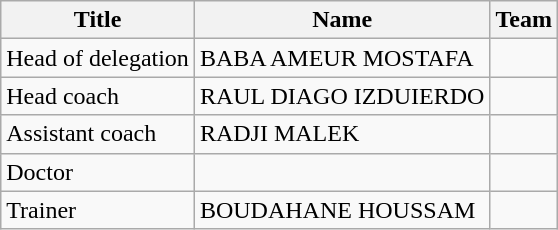<table class="wikitable">
<tr>
<th>Title</th>
<th>Name</th>
<th>Team</th>
</tr>
<tr>
<td>Head of delegation</td>
<td>BABA AMEUR MOSTAFA</td>
<td></td>
</tr>
<tr>
<td>Head coach</td>
<td>RAUL DIAGO IZDUIERDO</td>
<td></td>
</tr>
<tr>
<td>Assistant coach</td>
<td>RADJI MALEK</td>
<td></td>
</tr>
<tr>
<td>Doctor</td>
<td></td>
<td></td>
</tr>
<tr>
<td>Trainer</td>
<td>BOUDAHANE HOUSSAM</td>
<td></td>
</tr>
</table>
